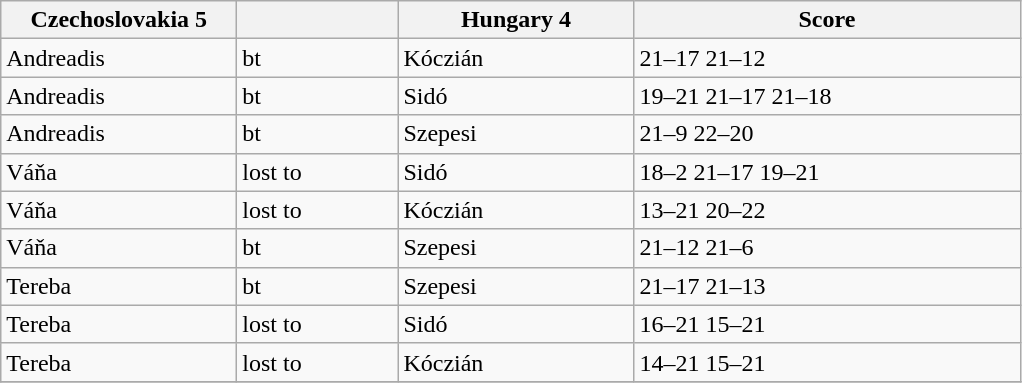<table class="wikitable">
<tr>
<th width=150> Czechoslovakia 5</th>
<th width=100></th>
<th width=150> Hungary 4</th>
<th width=250>Score</th>
</tr>
<tr>
<td>Andreadis</td>
<td>bt</td>
<td>Kóczián</td>
<td>21–17 21–12</td>
</tr>
<tr>
<td>Andreadis</td>
<td>bt</td>
<td>Sidó</td>
<td>19–21 21–17 21–18</td>
</tr>
<tr>
<td>Andreadis</td>
<td>bt</td>
<td>Szepesi</td>
<td>21–9 22–20</td>
</tr>
<tr>
<td>Váňa</td>
<td>lost to</td>
<td>Sidó</td>
<td>18–2 21–17 19–21</td>
</tr>
<tr>
<td>Váňa</td>
<td>lost to</td>
<td>Kóczián</td>
<td>13–21 20–22</td>
</tr>
<tr>
<td>Váňa</td>
<td>bt</td>
<td>Szepesi</td>
<td>21–12 21–6</td>
</tr>
<tr>
<td>Tereba</td>
<td>bt</td>
<td>Szepesi</td>
<td>21–17 21–13</td>
</tr>
<tr>
<td>Tereba</td>
<td>lost to</td>
<td>Sidó</td>
<td>16–21 15–21</td>
</tr>
<tr>
<td>Tereba</td>
<td>lost to</td>
<td>Kóczián</td>
<td>14–21 15–21</td>
</tr>
<tr>
</tr>
</table>
